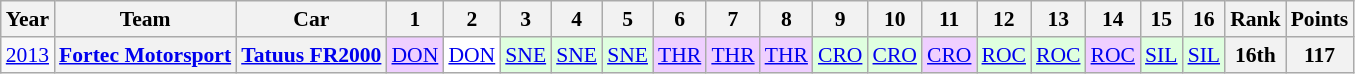<table class="wikitable" style="text-align:center; font-size:90%">
<tr>
<th>Year</th>
<th>Team</th>
<th>Car</th>
<th>1</th>
<th>2</th>
<th>3</th>
<th>4</th>
<th>5</th>
<th>6</th>
<th>7</th>
<th>8</th>
<th>9</th>
<th>10</th>
<th>11</th>
<th>12</th>
<th>13</th>
<th>14</th>
<th>15</th>
<th>16</th>
<th>Rank</th>
<th>Points</th>
</tr>
<tr>
<td><a href='#'>2013</a></td>
<th><a href='#'>Fortec Motorsport</a></th>
<th><a href='#'>Tatuus FR2000</a></th>
<td style="background:#EFCFFF;"><a href='#'>DON</a><br></td>
<td style="background:#FFFFFF;"><a href='#'>DON</a><br></td>
<td style="background:#DFFFDF;"><a href='#'>SNE</a><br></td>
<td style="background:#DFFFDF;"><a href='#'>SNE</a><br></td>
<td style="background:#DFFFDF;"><a href='#'>SNE</a><br></td>
<td style="background:#EFCFFF;"><a href='#'>THR</a><br></td>
<td style="background:#EFCFFF;"><a href='#'>THR</a><br></td>
<td style="background:#EFCFFF;"><a href='#'>THR</a><br></td>
<td style="background:#DFFFDF;"><a href='#'>CRO</a><br></td>
<td style="background:#DFFFDF;"><a href='#'>CRO</a><br></td>
<td style="background:#EFCFFF;"><a href='#'>CRO</a><br></td>
<td style="background:#DFFFDF;"><a href='#'>ROC</a><br></td>
<td style="background:#DFFFDF;"><a href='#'>ROC</a><br></td>
<td style="background:#EFCFFF;"><a href='#'>ROC</a><br></td>
<td style="background:#DFFFDF;"><a href='#'>SIL</a><br></td>
<td style="background:#DFFFDF;"><a href='#'>SIL</a><br></td>
<th>16th</th>
<th>117</th>
</tr>
</table>
